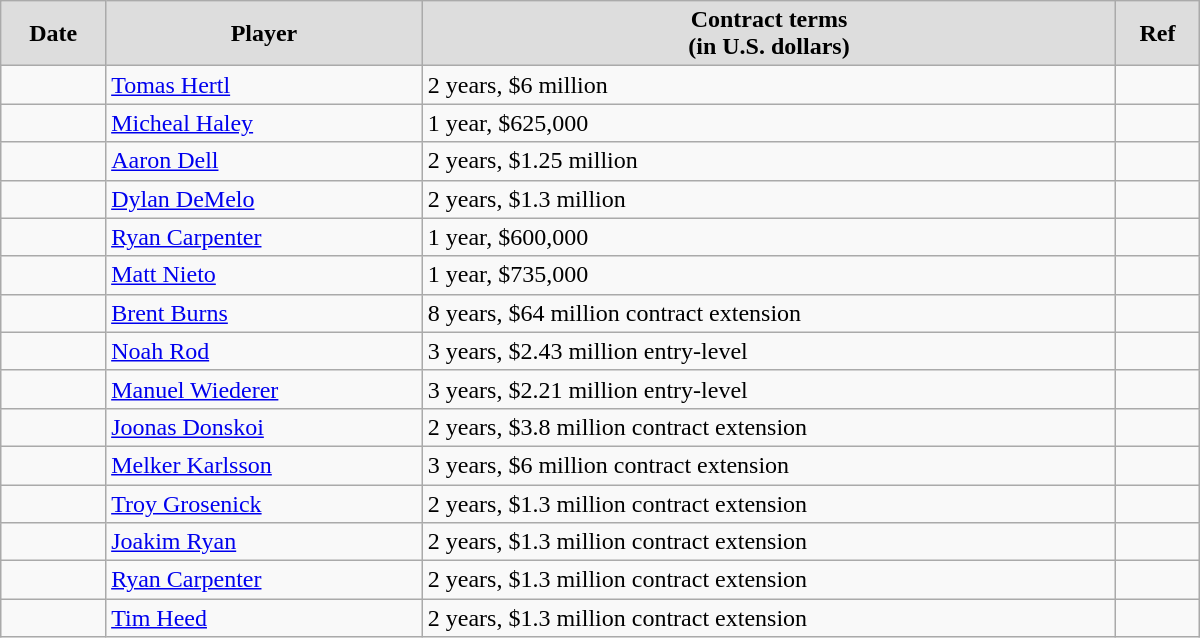<table class="wikitable" style="border-collapse: collapse; width: 50em; padding: 3;">
<tr align="center" bgcolor="#dddddd">
<td><strong>Date</strong></td>
<td><strong>Player</strong></td>
<td><strong>Contract terms</strong><br><strong>(in U.S. dollars)</strong></td>
<td><strong>Ref</strong></td>
</tr>
<tr>
<td></td>
<td><a href='#'>Tomas Hertl</a></td>
<td>2 years, $6 million</td>
<td></td>
</tr>
<tr>
<td></td>
<td><a href='#'>Micheal Haley</a></td>
<td>1 year, $625,000</td>
<td></td>
</tr>
<tr>
<td></td>
<td><a href='#'>Aaron Dell</a></td>
<td>2 years, $1.25 million</td>
<td></td>
</tr>
<tr>
<td></td>
<td><a href='#'>Dylan DeMelo</a></td>
<td>2 years, $1.3 million</td>
<td></td>
</tr>
<tr>
<td></td>
<td><a href='#'>Ryan Carpenter</a></td>
<td>1 year, $600,000</td>
<td></td>
</tr>
<tr>
<td></td>
<td><a href='#'>Matt Nieto</a></td>
<td>1 year, $735,000</td>
<td></td>
</tr>
<tr>
<td></td>
<td><a href='#'>Brent Burns</a></td>
<td>8 years, $64 million contract extension</td>
<td></td>
</tr>
<tr>
<td></td>
<td><a href='#'>Noah Rod</a></td>
<td>3 years, $2.43 million entry-level</td>
<td></td>
</tr>
<tr>
<td></td>
<td><a href='#'>Manuel Wiederer</a></td>
<td>3 years, $2.21 million entry-level</td>
<td></td>
</tr>
<tr>
<td></td>
<td><a href='#'>Joonas Donskoi</a></td>
<td>2 years, $3.8 million contract extension</td>
<td></td>
</tr>
<tr>
<td></td>
<td><a href='#'>Melker Karlsson</a></td>
<td>3 years, $6 million contract extension</td>
<td></td>
</tr>
<tr>
<td></td>
<td><a href='#'>Troy Grosenick</a></td>
<td>2 years, $1.3 million contract extension</td>
<td></td>
</tr>
<tr>
<td></td>
<td><a href='#'>Joakim Ryan</a></td>
<td>2 years, $1.3 million contract extension</td>
<td></td>
</tr>
<tr>
<td></td>
<td><a href='#'>Ryan Carpenter</a></td>
<td>2 years, $1.3 million contract extension</td>
<td></td>
</tr>
<tr>
<td></td>
<td><a href='#'>Tim Heed</a></td>
<td>2 years, $1.3 million contract extension</td>
<td></td>
</tr>
</table>
